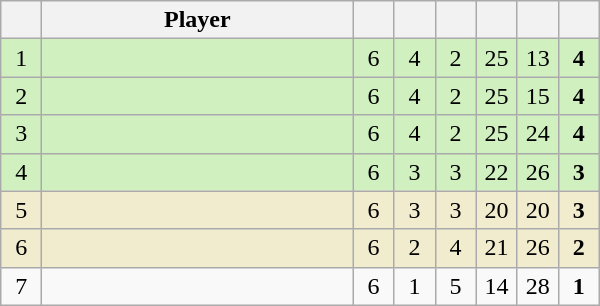<table class="wikitable" style="text-align:center; margin: 1em auto 1em auto, align:left">
<tr>
<th width=20></th>
<th width=200>Player</th>
<th width=20></th>
<th width=20></th>
<th width=20></th>
<th width=20></th>
<th width=20></th>
<th width=20></th>
</tr>
<tr style="background:#D0F0C0;">
<td>1</td>
<td align=left></td>
<td>6</td>
<td>4</td>
<td>2</td>
<td>25</td>
<td>13</td>
<td><strong>4</strong></td>
</tr>
<tr style="background:#D0F0C0;">
<td>2</td>
<td align=left></td>
<td>6</td>
<td>4</td>
<td>2</td>
<td>25</td>
<td>15</td>
<td><strong>4</strong></td>
</tr>
<tr style="background:#D0F0C0;">
<td>3</td>
<td align=left></td>
<td>6</td>
<td>4</td>
<td>2</td>
<td>25</td>
<td>24</td>
<td><strong>4</strong></td>
</tr>
<tr style="background:#D0F0C0;">
<td>4</td>
<td align=left></td>
<td>6</td>
<td>3</td>
<td>3</td>
<td>22</td>
<td>26</td>
<td><strong>3</strong></td>
</tr>
<tr style="background:#f2ecce;">
<td>5</td>
<td align=left></td>
<td>6</td>
<td>3</td>
<td>3</td>
<td>20</td>
<td>20</td>
<td><strong>3</strong></td>
</tr>
<tr style="background:#f2ecce;">
<td>6</td>
<td align=left></td>
<td>6</td>
<td>2</td>
<td>4</td>
<td>21</td>
<td>26</td>
<td><strong>2</strong></td>
</tr>
<tr style=>
<td>7</td>
<td align=left></td>
<td>6</td>
<td>1</td>
<td>5</td>
<td>14</td>
<td>28</td>
<td><strong>1</strong></td>
</tr>
</table>
